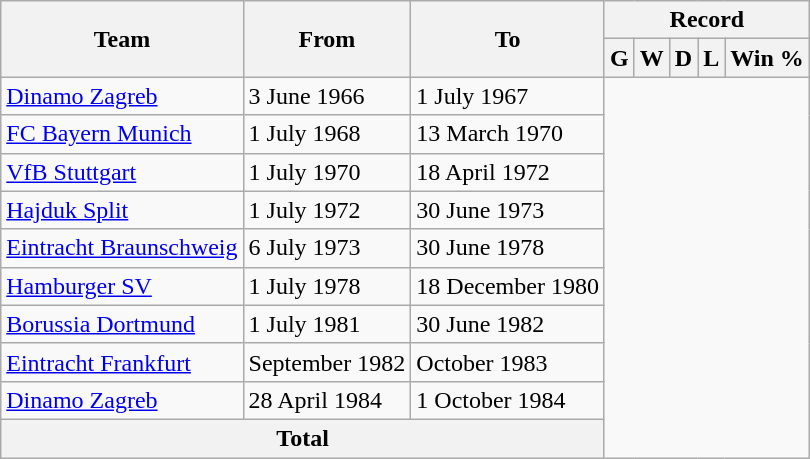<table class="wikitable sortable">
<tr>
<th rowspan="2">Team</th>
<th rowspan="2">From</th>
<th rowspan="2">To</th>
<th colspan="5">Record</th>
</tr>
<tr>
<th>G</th>
<th>W</th>
<th>D</th>
<th>L</th>
<th>Win %</th>
</tr>
<tr>
<td><a href='#'>Dinamo Zagreb</a></td>
<td>3 June 1966</td>
<td>1 July 1967<br></td>
</tr>
<tr>
<td><a href='#'>FC Bayern Munich</a></td>
<td>1 July 1968</td>
<td>13 March 1970<br></td>
</tr>
<tr>
<td><a href='#'>VfB Stuttgart</a></td>
<td>1 July 1970</td>
<td>18 April 1972<br></td>
</tr>
<tr>
<td><a href='#'>Hajduk Split</a></td>
<td>1 July 1972</td>
<td>30 June 1973<br></td>
</tr>
<tr>
<td><a href='#'>Eintracht Braunschweig</a></td>
<td>6 July 1973</td>
<td>30 June 1978<br></td>
</tr>
<tr>
<td><a href='#'>Hamburger SV</a></td>
<td>1 July 1978</td>
<td>18 December 1980<br></td>
</tr>
<tr>
<td><a href='#'>Borussia Dortmund</a></td>
<td>1 July 1981</td>
<td>30 June 1982<br></td>
</tr>
<tr>
<td><a href='#'>Eintracht Frankfurt</a></td>
<td>September 1982</td>
<td>October 1983<br></td>
</tr>
<tr>
<td><a href='#'>Dinamo Zagreb</a></td>
<td>28 April 1984</td>
<td>1 October 1984<br></td>
</tr>
<tr>
<th colspan="3">Total<br></th>
</tr>
</table>
